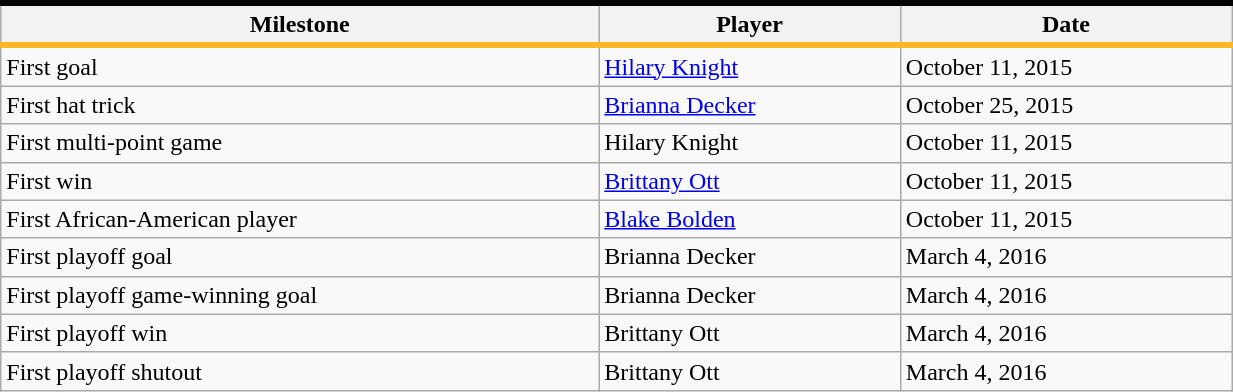<table class="wikitable" width="65%">
<tr style="color:#000000; background:#ffffff; border-top:#000000 4px solid; border-bottom:#FDB825 4px solid;">
<th>Milestone</th>
<th>Player</th>
<th>Date</th>
</tr>
<tr>
<td>First goal</td>
<td><a href='#'>Hilary Knight</a></td>
<td>October 11, 2015</td>
</tr>
<tr>
<td>First hat trick</td>
<td><a href='#'>Brianna Decker</a></td>
<td>October 25, 2015</td>
</tr>
<tr>
<td>First multi-point game</td>
<td>Hilary Knight</td>
<td>October 11, 2015</td>
</tr>
<tr>
<td>First win</td>
<td><a href='#'>Brittany Ott</a></td>
<td>October 11, 2015</td>
</tr>
<tr>
<td>First African-American player</td>
<td><a href='#'>Blake Bolden</a></td>
<td>October 11, 2015</td>
</tr>
<tr>
<td>First playoff goal</td>
<td>Brianna Decker</td>
<td>March 4, 2016</td>
</tr>
<tr>
<td>First playoff game-winning goal</td>
<td>Brianna Decker</td>
<td>March 4, 2016</td>
</tr>
<tr>
<td>First playoff win</td>
<td>Brittany Ott</td>
<td>March 4, 2016</td>
</tr>
<tr>
<td>First playoff shutout</td>
<td>Brittany Ott</td>
<td>March 4, 2016</td>
</tr>
</table>
